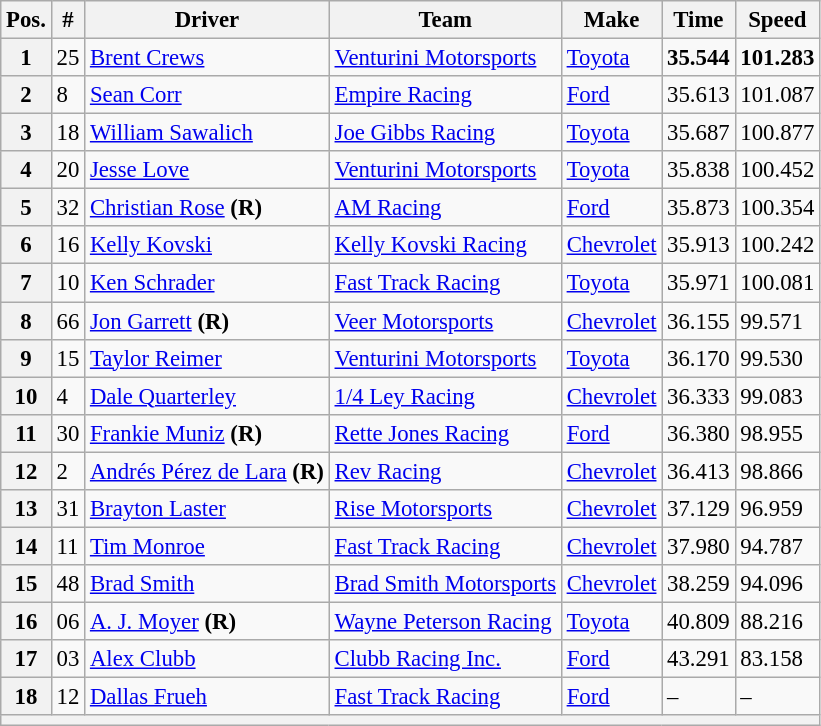<table class="wikitable" style="font-size:95%">
<tr>
<th>Pos.</th>
<th>#</th>
<th>Driver</th>
<th>Team</th>
<th>Make</th>
<th>Time</th>
<th>Speed</th>
</tr>
<tr>
<th>1</th>
<td>25</td>
<td><a href='#'>Brent Crews</a></td>
<td><a href='#'>Venturini Motorsports</a></td>
<td><a href='#'>Toyota</a></td>
<td><strong>35.544</strong></td>
<td><strong>101.283</strong></td>
</tr>
<tr>
<th>2</th>
<td>8</td>
<td><a href='#'>Sean Corr</a></td>
<td><a href='#'>Empire Racing</a></td>
<td><a href='#'>Ford</a></td>
<td>35.613</td>
<td>101.087</td>
</tr>
<tr>
<th>3</th>
<td>18</td>
<td><a href='#'>William Sawalich</a></td>
<td><a href='#'>Joe Gibbs Racing</a></td>
<td><a href='#'>Toyota</a></td>
<td>35.687</td>
<td>100.877</td>
</tr>
<tr>
<th>4</th>
<td>20</td>
<td><a href='#'>Jesse Love</a></td>
<td><a href='#'>Venturini Motorsports</a></td>
<td><a href='#'>Toyota</a></td>
<td>35.838</td>
<td>100.452</td>
</tr>
<tr>
<th>5</th>
<td>32</td>
<td><a href='#'>Christian Rose</a> <strong>(R)</strong></td>
<td><a href='#'>AM Racing</a></td>
<td><a href='#'>Ford</a></td>
<td>35.873</td>
<td>100.354</td>
</tr>
<tr>
<th>6</th>
<td>16</td>
<td><a href='#'>Kelly Kovski</a></td>
<td><a href='#'>Kelly Kovski Racing</a></td>
<td><a href='#'>Chevrolet</a></td>
<td>35.913</td>
<td>100.242</td>
</tr>
<tr>
<th>7</th>
<td>10</td>
<td><a href='#'>Ken Schrader</a></td>
<td><a href='#'>Fast Track Racing</a></td>
<td><a href='#'>Toyota</a></td>
<td>35.971</td>
<td>100.081</td>
</tr>
<tr>
<th>8</th>
<td>66</td>
<td><a href='#'>Jon Garrett</a> <strong>(R)</strong></td>
<td><a href='#'>Veer Motorsports</a></td>
<td><a href='#'>Chevrolet</a></td>
<td>36.155</td>
<td>99.571</td>
</tr>
<tr>
<th>9</th>
<td>15</td>
<td><a href='#'>Taylor Reimer</a></td>
<td><a href='#'>Venturini Motorsports</a></td>
<td><a href='#'>Toyota</a></td>
<td>36.170</td>
<td>99.530</td>
</tr>
<tr>
<th>10</th>
<td>4</td>
<td><a href='#'>Dale Quarterley</a></td>
<td><a href='#'>1/4 Ley Racing</a></td>
<td><a href='#'>Chevrolet</a></td>
<td>36.333</td>
<td>99.083</td>
</tr>
<tr>
<th>11</th>
<td>30</td>
<td><a href='#'>Frankie Muniz</a> <strong>(R)</strong></td>
<td><a href='#'>Rette Jones Racing</a></td>
<td><a href='#'>Ford</a></td>
<td>36.380</td>
<td>98.955</td>
</tr>
<tr>
<th>12</th>
<td>2</td>
<td><a href='#'>Andrés Pérez de Lara</a> <strong>(R)</strong></td>
<td><a href='#'>Rev Racing</a></td>
<td><a href='#'>Chevrolet</a></td>
<td>36.413</td>
<td>98.866</td>
</tr>
<tr>
<th>13</th>
<td>31</td>
<td><a href='#'>Brayton Laster</a></td>
<td><a href='#'>Rise Motorsports</a></td>
<td><a href='#'>Chevrolet</a></td>
<td>37.129</td>
<td>96.959</td>
</tr>
<tr>
<th>14</th>
<td>11</td>
<td><a href='#'>Tim Monroe</a></td>
<td><a href='#'>Fast Track Racing</a></td>
<td><a href='#'>Chevrolet</a></td>
<td>37.980</td>
<td>94.787</td>
</tr>
<tr>
<th>15</th>
<td>48</td>
<td><a href='#'>Brad Smith</a></td>
<td><a href='#'>Brad Smith Motorsports</a></td>
<td><a href='#'>Chevrolet</a></td>
<td>38.259</td>
<td>94.096</td>
</tr>
<tr>
<th>16</th>
<td>06</td>
<td><a href='#'>A. J. Moyer</a> <strong>(R)</strong></td>
<td><a href='#'>Wayne Peterson Racing</a></td>
<td><a href='#'>Toyota</a></td>
<td>40.809</td>
<td>88.216</td>
</tr>
<tr>
<th>17</th>
<td>03</td>
<td><a href='#'>Alex Clubb</a></td>
<td><a href='#'>Clubb Racing Inc.</a></td>
<td><a href='#'>Ford</a></td>
<td>43.291</td>
<td>83.158</td>
</tr>
<tr>
<th>18</th>
<td>12</td>
<td><a href='#'>Dallas Frueh</a></td>
<td><a href='#'>Fast Track Racing</a></td>
<td><a href='#'>Ford</a></td>
<td>–</td>
<td>–</td>
</tr>
<tr>
<th colspan="7"></th>
</tr>
</table>
